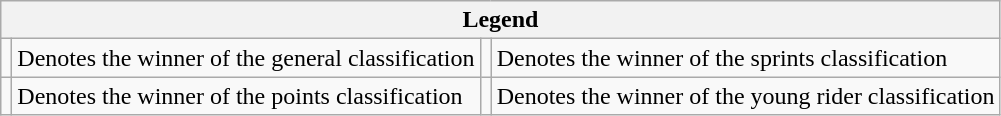<table class="wikitable">
<tr>
<th colspan="4">Legend</th>
</tr>
<tr>
<td></td>
<td>Denotes the winner of the general classification</td>
<td></td>
<td>Denotes the winner of the sprints classification</td>
</tr>
<tr>
<td></td>
<td>Denotes the winner of the points classification</td>
<td></td>
<td>Denotes the winner of the young rider classification</td>
</tr>
</table>
